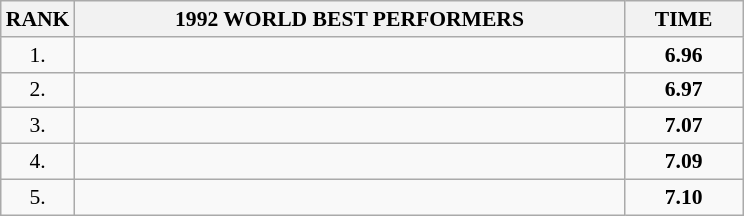<table class="wikitable" style="border-collapse: collapse; font-size: 90%;">
<tr>
<th>RANK</th>
<th align="center" style="width: 25em">1992 WORLD BEST PERFORMERS</th>
<th align="center" style="width: 5em">TIME</th>
</tr>
<tr>
<td align="center">1.</td>
<td></td>
<td align="center"><strong>6.96</strong></td>
</tr>
<tr>
<td align="center">2.</td>
<td></td>
<td align="center"><strong>6.97</strong></td>
</tr>
<tr>
<td align="center">3.</td>
<td></td>
<td align="center"><strong>7.07</strong></td>
</tr>
<tr>
<td align="center">4.</td>
<td></td>
<td align="center"><strong>7.09</strong></td>
</tr>
<tr>
<td align="center">5.</td>
<td></td>
<td align="center"><strong>7.10</strong></td>
</tr>
</table>
